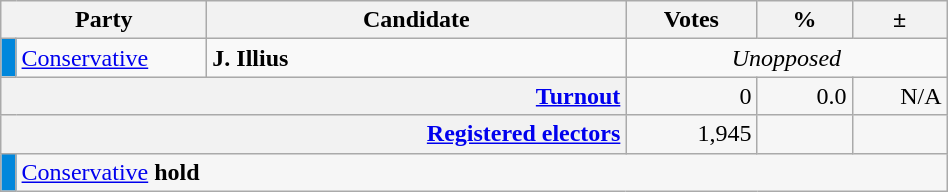<table class=wikitable>
<tr>
<th scope="col" colspan="2" style="width: 130px">Party</th>
<th scope="col" style="width: 17em">Candidate</th>
<th scope="col" style="width: 5em">Votes</th>
<th scope="col" style="width: 3.5em">%</th>
<th scope="col" style="width: 3.5em">±</th>
</tr>
<tr>
<td style="background:#0087DC;"></td>
<td><a href='#'>Conservative</a></td>
<td><strong>J. Illius</strong></td>
<td style="text-align: center; "colspan="3"><em>Unopposed</em></td>
</tr>
<tr style="background-color:#F6F6F6">
<th colspan="3" style="text-align: right; margin-right: 0.5em"><a href='#'>Turnout</a></th>
<td style="text-align: right; margin-right: 0.5em">0</td>
<td style="text-align: right; margin-right: 0.5em">0.0</td>
<td style="text-align: right; margin-right: 0.5em">N/A</td>
</tr>
<tr style="background-color:#F6F6F6;">
<th colspan="3" style="text-align:right;"><a href='#'>Registered electors</a></th>
<td style="text-align:right; margin-right:0.5em">1,945</td>
<td></td>
<td></td>
</tr>
<tr style="background-color:#F6F6F6">
<td style="background:#0087DC;"></td>
<td colspan="5"><a href='#'>Conservative</a> <strong>hold</strong></td>
</tr>
</table>
